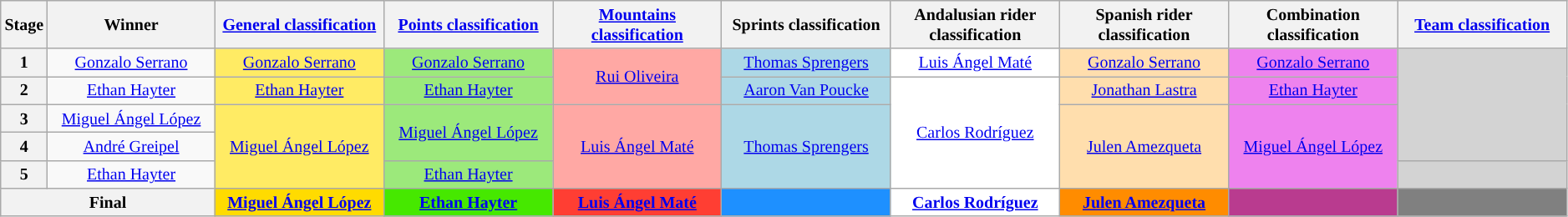<table class="wikitable" style="text-align: center; font-size:smaller;">
<tr style="background:#efefef;">
<th width="1%">Stage</th>
<th width="11%">Winner</th>
<th width="11%"><a href='#'>General classification</a><br></th>
<th width="11%"><a href='#'>Points classification</a><br></th>
<th width="11%"><a href='#'>Mountains classification</a><br></th>
<th width="11%">Sprints classification<br></th>
<th width="11%">Andalusian rider classification<br></th>
<th width="11%">Spanish rider classification<br></th>
<th width="11%">Combination classification</th>
<th width="11%"><a href='#'>Team classification</a></th>
</tr>
<tr>
<th>1</th>
<td><a href='#'>Gonzalo Serrano</a></td>
<td style="background:#FFEB64;"><a href='#'>Gonzalo Serrano</a></td>
<td style="background:#9CE97B;"><a href='#'>Gonzalo Serrano</a></td>
<td style="background:#FFA8A4;" rowspan="2"><a href='#'>Rui Oliveira</a></td>
<td style="background:lightblue;"><a href='#'>Thomas Sprengers</a></td>
<td style="background:white;"><a href='#'>Luis Ángel Maté</a></td>
<td style="background:navajowhite;"><a href='#'>Gonzalo Serrano</a></td>
<td style="background:violet;"><a href='#'>Gonzalo Serrano</a></td>
<td style="background:lightgrey;" rowspan="4"></td>
</tr>
<tr>
<th>2</th>
<td><a href='#'>Ethan Hayter</a></td>
<td style="background:#FFEB64;"><a href='#'>Ethan Hayter</a></td>
<td style="background:#9CE97B;"><a href='#'>Ethan Hayter</a></td>
<td style="background:lightblue;"><a href='#'>Aaron Van Poucke</a></td>
<td style="background:white;" rowspan="4"><a href='#'>Carlos Rodríguez</a></td>
<td style="background:navajowhite;"><a href='#'>Jonathan Lastra</a></td>
<td style="background:violet;"><a href='#'>Ethan Hayter</a></td>
</tr>
<tr>
<th>3</th>
<td><a href='#'>Miguel Ángel López</a></td>
<td style="background:#FFEB64;" rowspan="3"><a href='#'>Miguel Ángel López</a></td>
<td style="background:#9CE97B;" rowspan="2"><a href='#'>Miguel Ángel López</a></td>
<td style="background:#FFA8A4;" rowspan="3"><a href='#'>Luis Ángel Maté</a></td>
<td style="background:lightblue;" rowspan="3"><a href='#'>Thomas Sprengers</a></td>
<td style="background:navajowhite;" rowspan="3"><a href='#'>Julen Amezqueta</a></td>
<td style="background:violet;" rowspan="3"><a href='#'>Miguel Ángel López</a></td>
</tr>
<tr>
<th>4</th>
<td><a href='#'>André Greipel</a></td>
</tr>
<tr>
<th>5</th>
<td><a href='#'>Ethan Hayter</a></td>
<td style="background:#9CE97B;"><a href='#'>Ethan Hayter</a></td>
<td style="background:lightgrey;"></td>
</tr>
<tr>
<th colspan="2">Final</th>
<th style="background:#FFDB00;"><a href='#'>Miguel Ángel López</a></th>
<th style="background:#46E800;"><a href='#'>Ethan Hayter</a></th>
<th style="background:#FF3E33;"><a href='#'>Luis Ángel Maté</a></th>
<th style="background:dodgerblue;"></th>
<th style="background:white;"><a href='#'>Carlos Rodríguez</a></th>
<th style="background:#FF8C00;"><a href='#'>Julen Amezqueta</a></th>
<th style="background:#B93B8F;"></th>
<th style="background:grey;"></th>
</tr>
</table>
